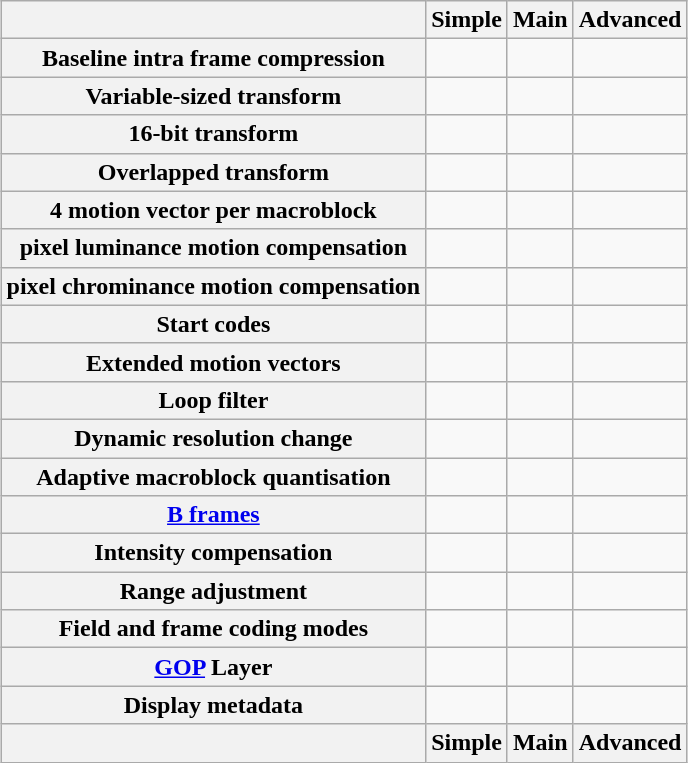<table class="wikitable" style="margin:1em auto; font-size: 100%; text-align: center;">
<tr>
<th></th>
<th>Simple</th>
<th>Main</th>
<th>Advanced</th>
</tr>
<tr>
<th>Baseline intra frame compression</th>
<td></td>
<td></td>
<td></td>
</tr>
<tr>
<th>Variable-sized transform</th>
<td></td>
<td></td>
<td></td>
</tr>
<tr>
<th>16-bit transform</th>
<td></td>
<td></td>
<td></td>
</tr>
<tr>
<th>Overlapped transform</th>
<td></td>
<td></td>
<td></td>
</tr>
<tr>
<th>4 motion vector per macroblock</th>
<td></td>
<td></td>
<td></td>
</tr>
<tr>
<th> pixel luminance motion compensation</th>
<td></td>
<td></td>
<td></td>
</tr>
<tr>
<th> pixel chrominance motion compensation</th>
<td></td>
<td></td>
<td></td>
</tr>
<tr>
<th>Start codes</th>
<td></td>
<td></td>
<td></td>
</tr>
<tr>
<th>Extended motion vectors</th>
<td></td>
<td></td>
<td></td>
</tr>
<tr>
<th>Loop filter</th>
<td></td>
<td></td>
<td></td>
</tr>
<tr>
<th>Dynamic resolution change</th>
<td></td>
<td></td>
<td></td>
</tr>
<tr>
<th>Adaptive macroblock quantisation</th>
<td></td>
<td></td>
<td></td>
</tr>
<tr>
<th><a href='#'>B frames</a></th>
<td></td>
<td></td>
<td></td>
</tr>
<tr>
<th>Intensity compensation</th>
<td></td>
<td></td>
<td></td>
</tr>
<tr>
<th>Range adjustment</th>
<td></td>
<td></td>
<td></td>
</tr>
<tr>
<th>Field and frame coding modes</th>
<td></td>
<td></td>
<td></td>
</tr>
<tr>
<th><a href='#'>GOP</a> Layer</th>
<td></td>
<td></td>
<td></td>
</tr>
<tr>
<th>Display metadata</th>
<td></td>
<td></td>
<td></td>
</tr>
<tr>
<th></th>
<th>Simple</th>
<th>Main</th>
<th>Advanced</th>
</tr>
</table>
